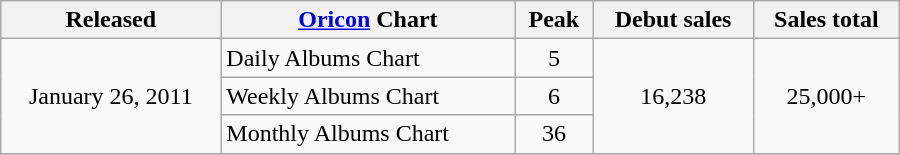<table class="wikitable" style="width:600px;">
<tr>
<th>Released</th>
<th><a href='#'>Oricon</a> Chart</th>
<th>Peak</th>
<th>Debut sales</th>
<th>Sales total</th>
</tr>
<tr>
<td style="text-align:center;" rowspan="3">January 26, 2011</td>
<td align="left">Daily Albums Chart</td>
<td style="text-align:center;">5</td>
<td style="text-align:center;" rowspan="3">16,238</td>
<td style="text-align:center;" rowspan="3">25,000+</td>
</tr>
<tr>
<td align="left">Weekly Albums Chart</td>
<td style="text-align:center;">6</td>
</tr>
<tr>
<td align="left">Monthly Albums Chart</td>
<td style="text-align:center;">36</td>
</tr>
<tr>
</tr>
</table>
